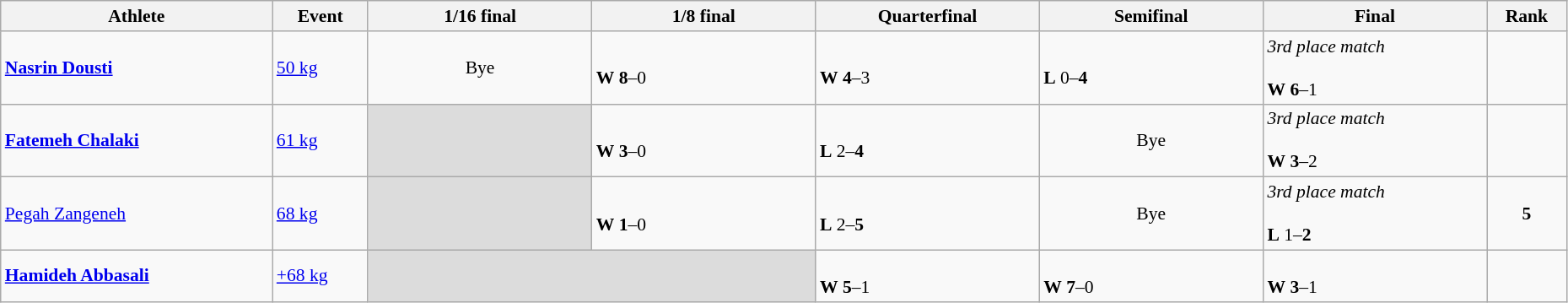<table class="wikitable" width="98%" style="text-align:left; font-size:90%">
<tr>
<th width="17%">Athlete</th>
<th width="6%">Event</th>
<th width="14%">1/16 final</th>
<th width="14%">1/8 final</th>
<th width="14%">Quarterfinal</th>
<th width="14%">Semifinal</th>
<th width="14%">Final</th>
<th width="5%">Rank</th>
</tr>
<tr>
<td><strong><a href='#'>Nasrin Dousti</a></strong></td>
<td><a href='#'>50 kg</a></td>
<td align=center>Bye</td>
<td><br><strong>W</strong> <strong>8</strong>–0</td>
<td><br><strong>W</strong> <strong>4</strong>–3</td>
<td><br><strong>L</strong> 0–<strong>4</strong></td>
<td><em>3rd place match</em><br><br><strong>W</strong> <strong>6</strong>–1</td>
<td align=center></td>
</tr>
<tr>
<td><strong><a href='#'>Fatemeh Chalaki</a></strong></td>
<td><a href='#'>61 kg</a></td>
<td bgcolor=#DCDCDC></td>
<td><br><strong>W</strong> <strong>3</strong>–0</td>
<td><br><strong>L</strong> 2–<strong>4</strong></td>
<td align=center>Bye</td>
<td><em> 3rd place match</em><br><br><strong>W</strong> <strong>3</strong>–2</td>
<td align=center></td>
</tr>
<tr>
<td><a href='#'>Pegah Zangeneh</a></td>
<td><a href='#'>68 kg</a></td>
<td bgcolor=#DCDCDC></td>
<td><br><strong>W</strong> <strong>1</strong>–0</td>
<td><br><strong>L</strong> 2–<strong>5</strong></td>
<td align=center>Bye</td>
<td><em> 3rd place match</em><br><br><strong>L</strong> 1–<strong>2</strong></td>
<td align=center><strong>5</strong></td>
</tr>
<tr>
<td><strong><a href='#'>Hamideh Abbasali</a></strong></td>
<td><a href='#'>+68 kg</a></td>
<td colspan=2; bgcolor=#DCDCDC></td>
<td><br><strong>W</strong> <strong>5</strong>–1</td>
<td><br><strong>W</strong> <strong>7</strong>–0</td>
<td><br><strong>W</strong> <strong>3</strong>–1</td>
<td align=center></td>
</tr>
</table>
